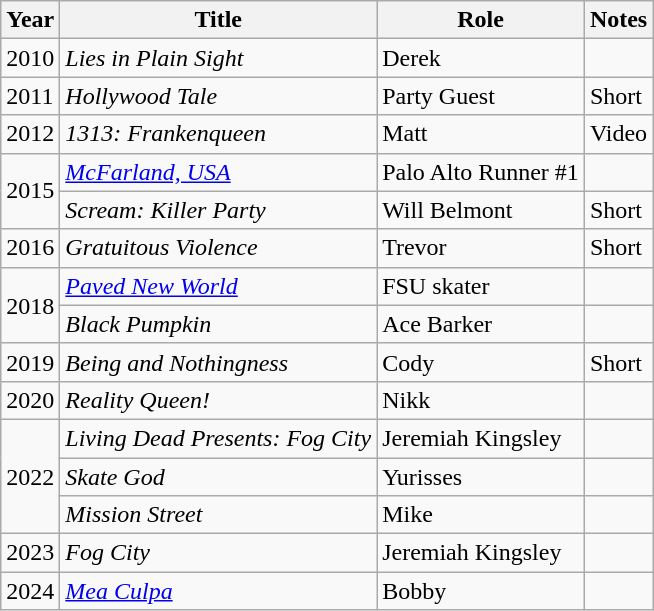<table class="wikitable sortable">
<tr>
<th scope="col">Year</th>
<th scope="col">Title</th>
<th scope="col">Role</th>
<th scope="col">Notes</th>
</tr>
<tr>
<td>2010</td>
<td><em>Lies in Plain Sight</em></td>
<td>Derek</td>
<td></td>
</tr>
<tr>
<td>2011</td>
<td><em>Hollywood Tale</em></td>
<td>Party Guest</td>
<td>Short</td>
</tr>
<tr>
<td>2012</td>
<td><em>1313: Frankenqueen</em></td>
<td>Matt</td>
<td>Video</td>
</tr>
<tr>
<td rowspan="2">2015</td>
<td><em><a href='#'>McFarland, USA</a></em></td>
<td>Palo Alto Runner #1</td>
<td></td>
</tr>
<tr>
<td><em>Scream: Killer Party</em></td>
<td>Will Belmont</td>
<td>Short</td>
</tr>
<tr>
<td>2016</td>
<td><em>Gratuitous Violence</em></td>
<td>Trevor</td>
<td>Short</td>
</tr>
<tr>
<td rowspan="2">2018</td>
<td><em><a href='#'>Paved New World</a></em></td>
<td>FSU skater</td>
<td></td>
</tr>
<tr>
<td><em>Black Pumpkin</em></td>
<td>Ace Barker</td>
<td></td>
</tr>
<tr>
<td>2019</td>
<td><em>Being and Nothingness</em></td>
<td>Cody</td>
<td>Short</td>
</tr>
<tr>
<td>2020</td>
<td><em>Reality Queen!</em></td>
<td>Nikk</td>
<td></td>
</tr>
<tr>
<td rowspan="3">2022</td>
<td><em>Living Dead Presents: Fog City</em></td>
<td>Jeremiah Kingsley</td>
<td></td>
</tr>
<tr>
<td><em>Skate God</em></td>
<td>Yurisses</td>
<td></td>
</tr>
<tr>
<td><em>Mission Street</em></td>
<td>Mike</td>
<td></td>
</tr>
<tr>
<td>2023</td>
<td><em>Fog City</em></td>
<td>Jeremiah Kingsley</td>
<td></td>
</tr>
<tr>
<td>2024</td>
<td><em><a href='#'>Mea Culpa</a></em></td>
<td>Bobby</td>
<td></td>
</tr>
</table>
